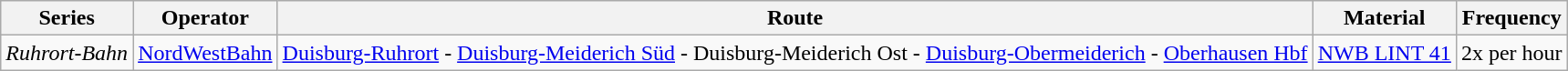<table class="wikitable vatop">
<tr>
<th>Series</th>
<th>Operator</th>
<th>Route</th>
<th>Material</th>
<th>Frequency</th>
</tr>
<tr>
<td> <em>Ruhrort-Bahn</em></td>
<td><a href='#'>NordWestBahn</a></td>
<td><a href='#'>Duisburg-Ruhrort</a> - <a href='#'>Duisburg-Meiderich Süd</a> - Duisburg-Meiderich Ost - <a href='#'>Duisburg-Obermeiderich</a> - <a href='#'>Oberhausen Hbf</a></td>
<td><a href='#'>NWB LINT 41</a></td>
<td>2x per hour</td>
</tr>
</table>
